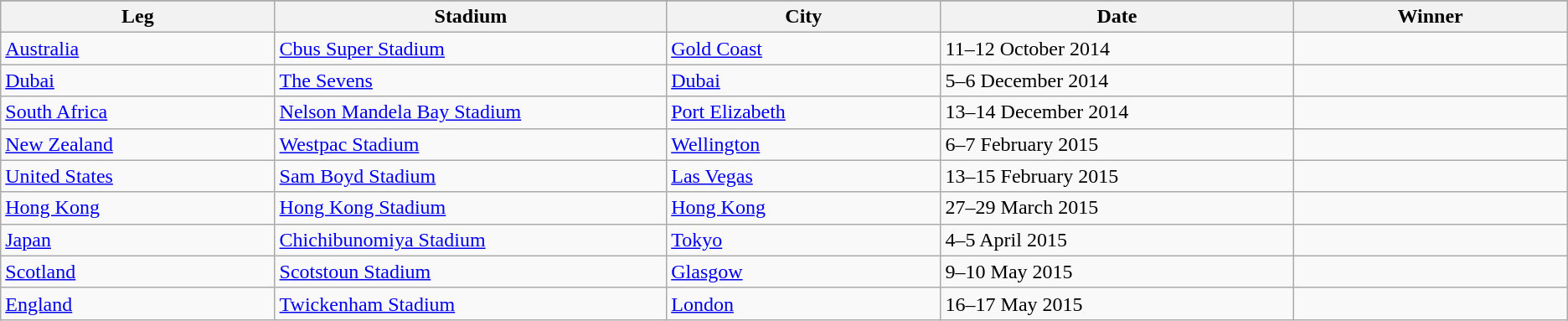<table class="wikitable sortable" style="text-align:left">
<tr bgcolor="#efefef">
</tr>
<tr bgcolor="#efefef">
<th width=7%>Leg</th>
<th width=10%>Stadium</th>
<th width=7%>City</th>
<th width=9%>Date</th>
<th width=7%>Winner</th>
</tr>
<tr>
<td><a href='#'>Australia</a></td>
<td><a href='#'>Cbus Super Stadium</a></td>
<td><a href='#'>Gold Coast</a></td>
<td>11–12 October 2014</td>
<td></td>
</tr>
<tr>
<td><a href='#'>Dubai</a></td>
<td><a href='#'>The Sevens</a></td>
<td><a href='#'>Dubai</a></td>
<td>5–6 December 2014</td>
<td></td>
</tr>
<tr>
<td><a href='#'>South Africa</a></td>
<td><a href='#'>Nelson Mandela Bay Stadium</a></td>
<td><a href='#'>Port Elizabeth</a></td>
<td>13–14 December 2014</td>
<td></td>
</tr>
<tr>
<td><a href='#'>New Zealand</a></td>
<td><a href='#'>Westpac Stadium</a></td>
<td><a href='#'>Wellington</a></td>
<td>6–7 February 2015</td>
<td></td>
</tr>
<tr>
<td><a href='#'>United States</a></td>
<td><a href='#'>Sam Boyd Stadium</a></td>
<td><a href='#'>Las Vegas</a></td>
<td>13–15 February 2015</td>
<td></td>
</tr>
<tr>
<td><a href='#'>Hong Kong</a></td>
<td><a href='#'>Hong Kong Stadium</a></td>
<td><a href='#'>Hong Kong</a></td>
<td>27–29 March 2015</td>
<td></td>
</tr>
<tr>
<td><a href='#'>Japan</a></td>
<td><a href='#'>Chichibunomiya Stadium</a></td>
<td><a href='#'>Tokyo</a></td>
<td>4–5 April 2015</td>
<td></td>
</tr>
<tr>
<td><a href='#'>Scotland</a></td>
<td><a href='#'>Scotstoun Stadium</a></td>
<td><a href='#'>Glasgow</a></td>
<td>9–10 May 2015</td>
<td></td>
</tr>
<tr>
<td><a href='#'>England</a></td>
<td><a href='#'>Twickenham Stadium</a></td>
<td><a href='#'>London</a></td>
<td>16–17 May 2015</td>
<td></td>
</tr>
</table>
